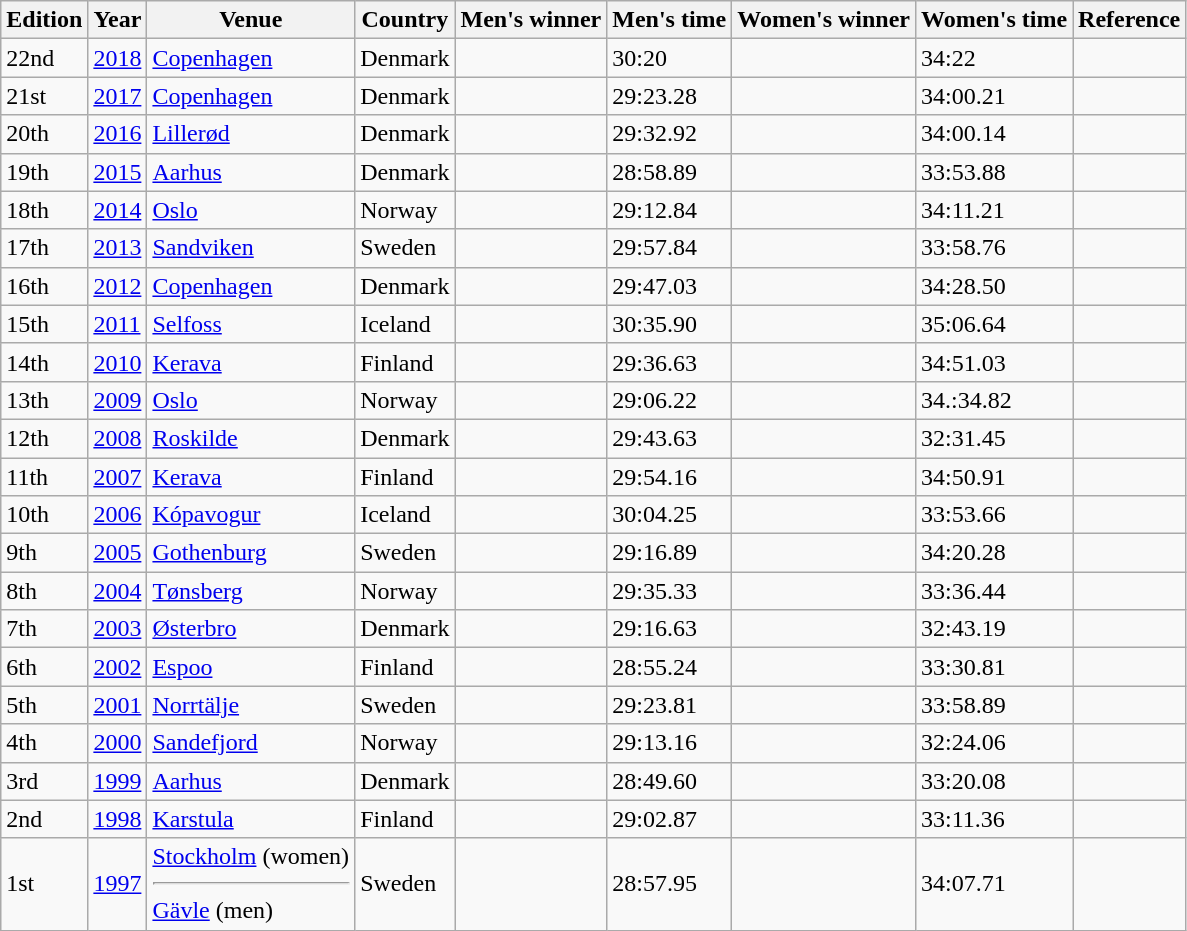<table class="wikitable">
<tr>
<th>Edition</th>
<th>Year</th>
<th>Venue</th>
<th>Country</th>
<th>Men's winner</th>
<th>Men's time</th>
<th>Women's winner</th>
<th>Women's time</th>
<th>Reference</th>
</tr>
<tr>
<td>22nd</td>
<td><a href='#'>2018</a></td>
<td><a href='#'>Copenhagen</a></td>
<td>Denmark</td>
<td align=left></td>
<td>30:20</td>
<td align=left></td>
<td>34:22</td>
<td></td>
</tr>
<tr>
<td>21st</td>
<td><a href='#'>2017</a></td>
<td><a href='#'>Copenhagen</a></td>
<td>Denmark</td>
<td align=left></td>
<td>29:23.28</td>
<td align=left></td>
<td>34:00.21</td>
<td></td>
</tr>
<tr>
<td>20th</td>
<td><a href='#'>2016</a></td>
<td><a href='#'>Lillerød</a></td>
<td>Denmark</td>
<td align=left></td>
<td>29:32.92</td>
<td align=left></td>
<td>34:00.14</td>
<td></td>
</tr>
<tr>
<td>19th</td>
<td><a href='#'>2015</a></td>
<td><a href='#'>Aarhus</a></td>
<td>Denmark</td>
<td align=left></td>
<td>28:58.89</td>
<td align=left></td>
<td>33:53.88</td>
<td></td>
</tr>
<tr>
<td>18th</td>
<td><a href='#'>2014</a></td>
<td><a href='#'>Oslo</a></td>
<td>Norway</td>
<td align=left></td>
<td>29:12.84</td>
<td align=left></td>
<td>34:11.21</td>
<td></td>
</tr>
<tr>
<td>17th</td>
<td><a href='#'>2013</a></td>
<td><a href='#'>Sandviken</a></td>
<td>Sweden</td>
<td align=left></td>
<td>29:57.84</td>
<td align=left></td>
<td>33:58.76</td>
<td></td>
</tr>
<tr>
<td>16th</td>
<td><a href='#'>2012</a></td>
<td><a href='#'>Copenhagen</a></td>
<td>Denmark</td>
<td align=left></td>
<td>29:47.03</td>
<td align=left></td>
<td>34:28.50</td>
<td></td>
</tr>
<tr>
<td>15th</td>
<td><a href='#'>2011</a></td>
<td><a href='#'>Selfoss</a></td>
<td>Iceland</td>
<td align=left></td>
<td>30:35.90</td>
<td align=left></td>
<td>35:06.64</td>
<td></td>
</tr>
<tr>
<td>14th</td>
<td><a href='#'>2010</a></td>
<td><a href='#'>Kerava</a></td>
<td>Finland</td>
<td align=left></td>
<td>29:36.63</td>
<td align=left></td>
<td>34:51.03</td>
<td></td>
</tr>
<tr>
<td>13th</td>
<td><a href='#'>2009</a></td>
<td><a href='#'>Oslo</a></td>
<td>Norway</td>
<td align=left></td>
<td>29:06.22</td>
<td align=left></td>
<td>34.:34.82</td>
<td></td>
</tr>
<tr>
<td>12th</td>
<td><a href='#'>2008</a></td>
<td><a href='#'>Roskilde</a></td>
<td>Denmark</td>
<td align=left></td>
<td>29:43.63</td>
<td align=left></td>
<td>32:31.45</td>
<td></td>
</tr>
<tr>
<td>11th</td>
<td><a href='#'>2007</a></td>
<td><a href='#'>Kerava</a></td>
<td>Finland</td>
<td align=left></td>
<td>29:54.16</td>
<td align=left></td>
<td>34:50.91</td>
<td></td>
</tr>
<tr>
<td>10th</td>
<td><a href='#'>2006</a></td>
<td><a href='#'>Kópavogur</a></td>
<td>Iceland</td>
<td align=left></td>
<td>30:04.25</td>
<td align=left></td>
<td>33:53.66</td>
<td></td>
</tr>
<tr>
<td>9th</td>
<td><a href='#'>2005</a></td>
<td><a href='#'>Gothenburg</a></td>
<td>Sweden</td>
<td align=left></td>
<td>29:16.89</td>
<td align=left></td>
<td>34:20.28</td>
<td></td>
</tr>
<tr>
<td>8th</td>
<td><a href='#'>2004</a></td>
<td><a href='#'>Tønsberg</a></td>
<td>Norway</td>
<td align=left></td>
<td>29:35.33</td>
<td align=left></td>
<td>33:36.44</td>
<td></td>
</tr>
<tr>
<td>7th</td>
<td><a href='#'>2003</a></td>
<td><a href='#'>Østerbro</a></td>
<td>Denmark</td>
<td align=left></td>
<td>29:16.63</td>
<td align=left></td>
<td>32:43.19</td>
<td></td>
</tr>
<tr>
<td>6th</td>
<td><a href='#'>2002</a></td>
<td><a href='#'>Espoo</a></td>
<td>Finland</td>
<td align=left></td>
<td>28:55.24</td>
<td align=left></td>
<td>33:30.81</td>
<td></td>
</tr>
<tr>
<td>5th</td>
<td><a href='#'>2001</a></td>
<td><a href='#'>Norrtälje</a></td>
<td>Sweden</td>
<td align=left></td>
<td>29:23.81</td>
<td align=left></td>
<td>33:58.89</td>
<td></td>
</tr>
<tr>
<td>4th</td>
<td><a href='#'>2000</a></td>
<td><a href='#'>Sandefjord</a></td>
<td>Norway</td>
<td align=left></td>
<td>29:13.16</td>
<td align=left></td>
<td>32:24.06</td>
<td></td>
</tr>
<tr>
<td>3rd</td>
<td><a href='#'>1999</a></td>
<td><a href='#'>Aarhus</a></td>
<td>Denmark</td>
<td align=left></td>
<td>28:49.60</td>
<td align=left></td>
<td>33:20.08</td>
<td></td>
</tr>
<tr>
<td>2nd</td>
<td><a href='#'>1998</a></td>
<td><a href='#'>Karstula</a></td>
<td>Finland</td>
<td align=left></td>
<td>29:02.87</td>
<td align=left></td>
<td>33:11.36</td>
<td></td>
</tr>
<tr>
<td>1st</td>
<td><a href='#'>1997</a></td>
<td><a href='#'>Stockholm</a> (women)<hr><a href='#'>Gävle</a> (men)</td>
<td>Sweden</td>
<td align=left></td>
<td>28:57.95</td>
<td align=left></td>
<td>34:07.71</td>
<td></td>
</tr>
</table>
